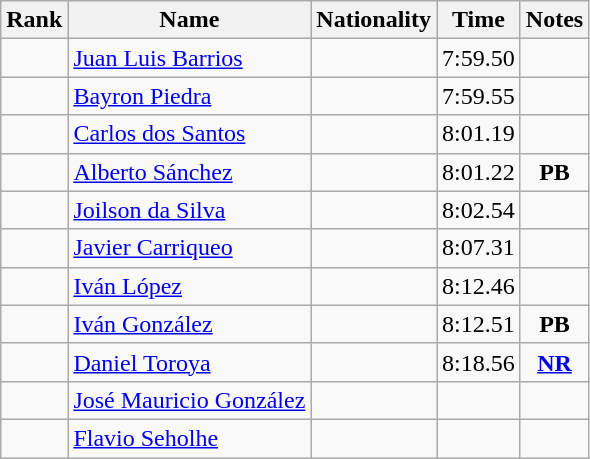<table class="wikitable sortable" style="text-align:center">
<tr>
<th>Rank</th>
<th>Name</th>
<th>Nationality</th>
<th>Time</th>
<th>Notes</th>
</tr>
<tr>
<td></td>
<td align=left><a href='#'>Juan Luis Barrios</a></td>
<td align=left></td>
<td>7:59.50</td>
<td></td>
</tr>
<tr>
<td></td>
<td align=left><a href='#'>Bayron Piedra</a></td>
<td align=left></td>
<td>7:59.55</td>
<td></td>
</tr>
<tr>
<td></td>
<td align=left><a href='#'>Carlos dos Santos</a></td>
<td align=left></td>
<td>8:01.19</td>
<td></td>
</tr>
<tr>
<td></td>
<td align=left><a href='#'>Alberto Sánchez</a></td>
<td align=left></td>
<td>8:01.22</td>
<td><strong>PB</strong></td>
</tr>
<tr>
<td></td>
<td align=left><a href='#'>Joilson da Silva</a></td>
<td align=left></td>
<td>8:02.54</td>
<td></td>
</tr>
<tr>
<td></td>
<td align=left><a href='#'>Javier Carriqueo</a></td>
<td align=left></td>
<td>8:07.31</td>
<td></td>
</tr>
<tr>
<td></td>
<td align=left><a href='#'>Iván López</a></td>
<td align=left></td>
<td>8:12.46</td>
<td></td>
</tr>
<tr>
<td></td>
<td align=left><a href='#'>Iván González</a></td>
<td align=left></td>
<td>8:12.51</td>
<td><strong>PB</strong></td>
</tr>
<tr>
<td></td>
<td align=left><a href='#'>Daniel Toroya</a></td>
<td align=left></td>
<td>8:18.56</td>
<td><a href='#'><strong>NR</strong></a></td>
</tr>
<tr>
<td></td>
<td align=left><a href='#'>José Mauricio González</a></td>
<td align=left></td>
<td></td>
<td></td>
</tr>
<tr>
<td></td>
<td align=left><a href='#'>Flavio Seholhe</a></td>
<td align=left></td>
<td></td>
<td></td>
</tr>
</table>
